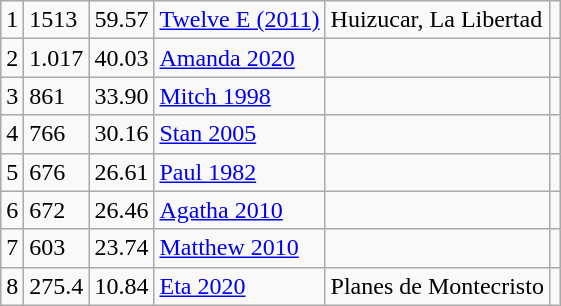<table class="wikitable">
<tr>
<td>1</td>
<td>1513</td>
<td>59.57</td>
<td><a href='#'>Twelve E (2011)</a></td>
<td>Huizucar, La Libertad</td>
<td></td>
</tr>
<tr>
<td>2</td>
<td>1.017</td>
<td>40.03</td>
<td><a href='#'>Amanda 2020</a></td>
<td></td>
<td></td>
</tr>
<tr>
<td>3</td>
<td>861</td>
<td>33.90</td>
<td><a href='#'>Mitch 1998</a></td>
<td></td>
<td></td>
</tr>
<tr>
<td>4</td>
<td>766</td>
<td>30.16</td>
<td><a href='#'>Stan 2005</a></td>
<td></td>
<td></td>
</tr>
<tr>
<td>5</td>
<td>676</td>
<td>26.61</td>
<td><a href='#'>Paul 1982</a></td>
<td></td>
<td></td>
</tr>
<tr>
<td>6</td>
<td>672</td>
<td>26.46</td>
<td><a href='#'>Agatha 2010</a></td>
<td></td>
<td></td>
</tr>
<tr>
<td>7</td>
<td>603</td>
<td>23.74</td>
<td><a href='#'>Matthew 2010</a></td>
<td></td>
<td></td>
</tr>
<tr>
<td>8</td>
<td>275.4</td>
<td>10.84</td>
<td><a href='#'>Eta 2020</a></td>
<td>Planes de Montecristo</td>
<td></td>
</tr>
</table>
